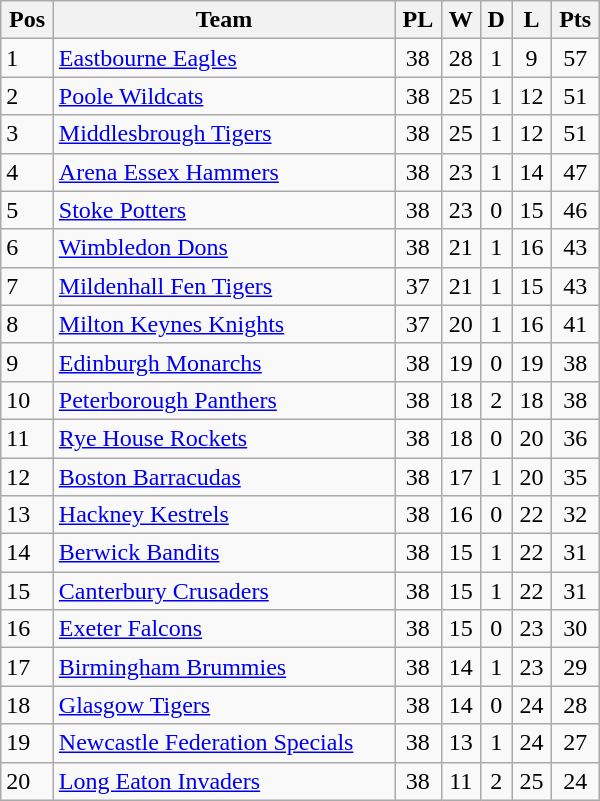<table class=wikitable width="400">
<tr>
<th>Pos</th>
<th>Team</th>
<th>PL</th>
<th>W</th>
<th>D</th>
<th>L</th>
<th>Pts</th>
</tr>
<tr>
<td>1</td>
<td><a href='#'>Eastbourne Eagles</a></td>
<td align="center">38</td>
<td align="center">28</td>
<td align="center">1</td>
<td align="center">9</td>
<td align="center">57</td>
</tr>
<tr>
<td>2</td>
<td><a href='#'>Poole Wildcats</a></td>
<td align="center">38</td>
<td align="center">25</td>
<td align="center">1</td>
<td align="center">12</td>
<td align="center">51</td>
</tr>
<tr>
<td>3</td>
<td><a href='#'>Middlesbrough Tigers</a></td>
<td align="center">38</td>
<td align="center">25</td>
<td align="center">1</td>
<td align="center">12</td>
<td align="center">51</td>
</tr>
<tr>
<td>4</td>
<td><a href='#'>Arena Essex Hammers</a></td>
<td align="center">38</td>
<td align="center">23</td>
<td align="center">1</td>
<td align="center">14</td>
<td align="center">47</td>
</tr>
<tr>
<td>5</td>
<td><a href='#'>Stoke Potters</a></td>
<td align="center">38</td>
<td align="center">23</td>
<td align="center">0</td>
<td align="center">15</td>
<td align="center">46</td>
</tr>
<tr>
<td>6</td>
<td><a href='#'>Wimbledon Dons</a></td>
<td align="center">38</td>
<td align="center">21</td>
<td align="center">1</td>
<td align="center">16</td>
<td align="center">43</td>
</tr>
<tr>
<td>7</td>
<td><a href='#'>Mildenhall Fen Tigers</a></td>
<td align="center">37</td>
<td align="center">21</td>
<td align="center">1</td>
<td align="center">15</td>
<td align="center">43</td>
</tr>
<tr>
<td>8</td>
<td><a href='#'>Milton Keynes Knights</a></td>
<td align="center">37</td>
<td align="center">20</td>
<td align="center">1</td>
<td align="center">16</td>
<td align="center">41</td>
</tr>
<tr>
<td>9</td>
<td><a href='#'>Edinburgh Monarchs</a></td>
<td align="center">38</td>
<td align="center">19</td>
<td align="center">0</td>
<td align="center">19</td>
<td align="center">38</td>
</tr>
<tr>
<td>10</td>
<td><a href='#'>Peterborough Panthers</a></td>
<td align="center">38</td>
<td align="center">18</td>
<td align="center">2</td>
<td align="center">18</td>
<td align="center">38</td>
</tr>
<tr>
<td>11</td>
<td><a href='#'>Rye House Rockets</a></td>
<td align="center">38</td>
<td align="center">18</td>
<td align="center">0</td>
<td align="center">20</td>
<td align="center">36</td>
</tr>
<tr>
<td>12</td>
<td><a href='#'>Boston Barracudas</a></td>
<td align="center">38</td>
<td align="center">17</td>
<td align="center">1</td>
<td align="center">20</td>
<td align="center">35</td>
</tr>
<tr>
<td>13</td>
<td><a href='#'>Hackney Kestrels</a></td>
<td align="center">38</td>
<td align="center">16</td>
<td align="center">0</td>
<td align="center">22</td>
<td align="center">32</td>
</tr>
<tr>
<td>14</td>
<td><a href='#'>Berwick Bandits</a></td>
<td align="center">38</td>
<td align="center">15</td>
<td align="center">1</td>
<td align="center">22</td>
<td align="center">31</td>
</tr>
<tr>
<td>15</td>
<td><a href='#'>Canterbury Crusaders</a></td>
<td align="center">38</td>
<td align="center">15</td>
<td align="center">1</td>
<td align="center">22</td>
<td align="center">31</td>
</tr>
<tr>
<td>16</td>
<td><a href='#'>Exeter Falcons</a></td>
<td align="center">38</td>
<td align="center">15</td>
<td align="center">0</td>
<td align="center">23</td>
<td align="center">30</td>
</tr>
<tr>
<td>17</td>
<td><a href='#'>Birmingham Brummies</a></td>
<td align="center">38</td>
<td align="center">14</td>
<td align="center">1</td>
<td align="center">23</td>
<td align="center">29</td>
</tr>
<tr>
<td>18</td>
<td><a href='#'>Glasgow Tigers</a></td>
<td align="center">38</td>
<td align="center">14</td>
<td align="center">0</td>
<td align="center">24</td>
<td align="center">28</td>
</tr>
<tr>
<td>19</td>
<td><a href='#'>Newcastle Federation Specials</a></td>
<td align="center">38</td>
<td align="center">13</td>
<td align="center">1</td>
<td align="center">24</td>
<td align="center">27</td>
</tr>
<tr>
<td>20</td>
<td><a href='#'>Long Eaton Invaders</a></td>
<td align="center">38</td>
<td align="center">11</td>
<td align="center">2</td>
<td align="center">25</td>
<td align="center">24</td>
</tr>
</table>
